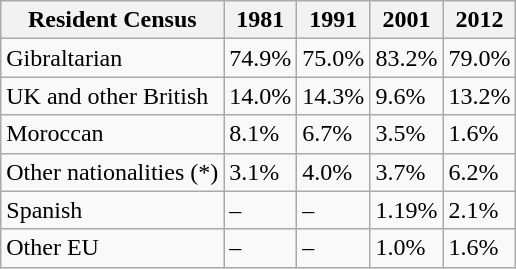<table class="wikitable sortable">
<tr>
<th>Resident Census</th>
<th data-sort-type="number">1981</th>
<th data-sort-type="number">1991</th>
<th data-sort-type="number">2001</th>
<th data-sort-type="number">2012</th>
</tr>
<tr>
<td>Gibraltarian</td>
<td>74.9%</td>
<td>75.0%</td>
<td>83.2%</td>
<td>79.0%</td>
</tr>
<tr>
<td>UK and other British</td>
<td>14.0%</td>
<td>14.3%</td>
<td>9.6%</td>
<td>13.2%</td>
</tr>
<tr>
<td>Moroccan</td>
<td>8.1%</td>
<td>6.7%</td>
<td>3.5%</td>
<td>1.6%</td>
</tr>
<tr>
<td>Other nationalities (*)</td>
<td>3.1%</td>
<td>4.0%</td>
<td>3.7%</td>
<td>6.2%</td>
</tr>
<tr>
<td>Spanish</td>
<td>–</td>
<td>–</td>
<td>1.19%</td>
<td>2.1%</td>
</tr>
<tr>
<td>Other EU</td>
<td>–</td>
<td>–</td>
<td>1.0%</td>
<td>1.6%</td>
</tr>
</table>
